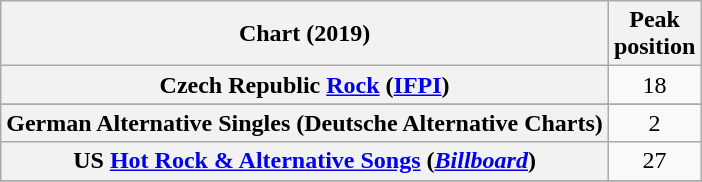<table class="wikitable sortable plainrowheaders" style="text-align:center">
<tr>
<th scope="col">Chart (2019)</th>
<th scope="col">Peak<br> position</th>
</tr>
<tr>
<th scope="row">Czech Republic <a href='#'>Rock</a> (<a href='#'>IFPI</a>)</th>
<td>18</td>
</tr>
<tr>
</tr>
<tr>
<th scope="row">German Alternative Singles (Deutsche Alternative Charts)</th>
<td>2</td>
</tr>
<tr>
<th scope="row">US <a href='#'>Hot Rock & Alternative Songs</a> (<em><a href='#'>Billboard</a></em>)</th>
<td>27</td>
</tr>
<tr>
</tr>
</table>
